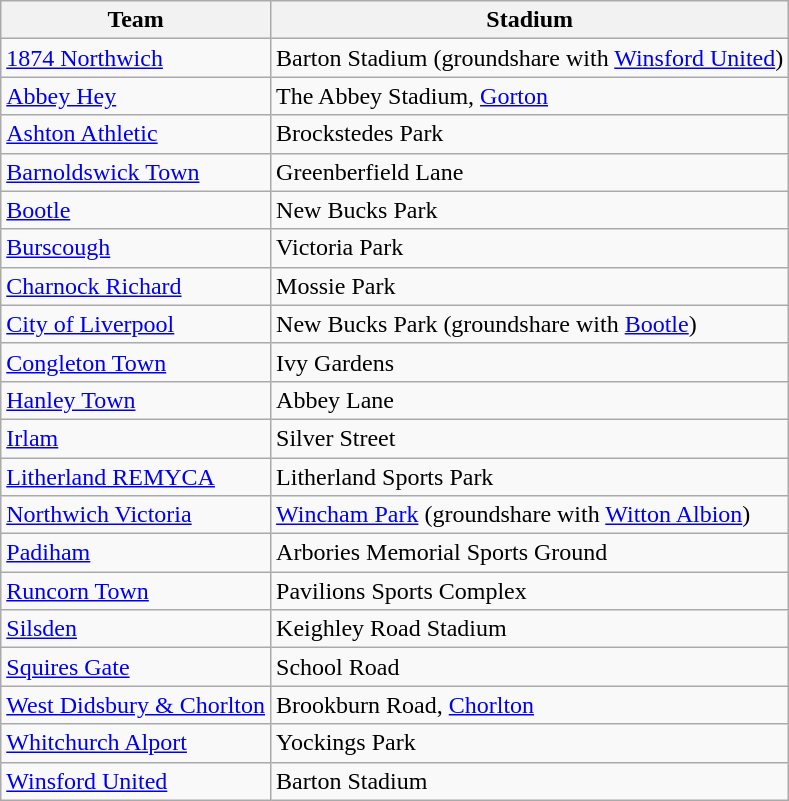<table class="wikitable">
<tr>
<th>Team</th>
<th>Stadium</th>
</tr>
<tr>
<td><a href='#'>1874 Northwich</a></td>
<td>Barton Stadium (groundshare with <a href='#'>Winsford United</a>)</td>
</tr>
<tr>
<td><a href='#'>Abbey Hey</a></td>
<td>The Abbey Stadium, <a href='#'>Gorton</a></td>
</tr>
<tr>
<td><a href='#'>Ashton Athletic</a></td>
<td>Brockstedes Park</td>
</tr>
<tr>
<td><a href='#'>Barnoldswick Town</a></td>
<td>Greenberfield Lane</td>
</tr>
<tr>
<td><a href='#'>Bootle</a></td>
<td>New Bucks Park</td>
</tr>
<tr>
<td><a href='#'>Burscough</a></td>
<td>Victoria Park</td>
</tr>
<tr>
<td><a href='#'>Charnock Richard</a></td>
<td>Mossie Park</td>
</tr>
<tr>
<td><a href='#'>City of Liverpool</a></td>
<td>New Bucks Park (groundshare with <a href='#'>Bootle</a>)</td>
</tr>
<tr>
<td><a href='#'>Congleton Town</a></td>
<td>Ivy Gardens</td>
</tr>
<tr>
<td><a href='#'>Hanley Town</a></td>
<td>Abbey Lane</td>
</tr>
<tr>
<td><a href='#'>Irlam</a></td>
<td>Silver Street</td>
</tr>
<tr>
<td><a href='#'>Litherland REMYCA</a></td>
<td>Litherland Sports Park</td>
</tr>
<tr>
<td><a href='#'>Northwich Victoria</a></td>
<td><a href='#'>Wincham Park</a> (groundshare with <a href='#'>Witton Albion</a>)</td>
</tr>
<tr>
<td><a href='#'>Padiham</a></td>
<td>Arbories Memorial Sports Ground</td>
</tr>
<tr>
<td><a href='#'>Runcorn Town</a></td>
<td>Pavilions Sports Complex</td>
</tr>
<tr>
<td><a href='#'>Silsden</a></td>
<td>Keighley Road Stadium</td>
</tr>
<tr>
<td><a href='#'>Squires Gate</a></td>
<td>School Road</td>
</tr>
<tr>
<td><a href='#'>West Didsbury & Chorlton</a></td>
<td>Brookburn Road, <a href='#'>Chorlton</a></td>
</tr>
<tr>
<td><a href='#'>Whitchurch Alport</a></td>
<td>Yockings Park</td>
</tr>
<tr>
<td><a href='#'>Winsford United</a></td>
<td>Barton Stadium</td>
</tr>
</table>
